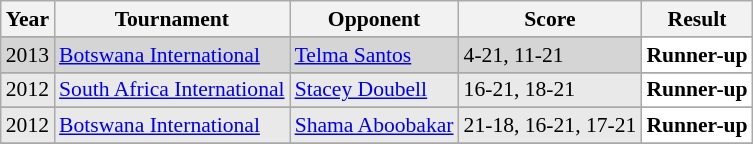<table class="sortable wikitable" style="font-size: 90%;">
<tr>
<th>Year</th>
<th>Tournament</th>
<th>Opponent</th>
<th>Score</th>
<th>Result</th>
</tr>
<tr>
</tr>
<tr style="background:#D5D5D5">
<td align="center">2013</td>
<td align="left"><a href='#'>Botswana International</a></td>
<td align="left"> <a href='#'>Telma Santos</a></td>
<td align="left">4-21, 11-21</td>
<td style="text-align:left; background:white"> <strong>Runner-up</strong></td>
</tr>
<tr>
</tr>
<tr style="background:#E9E9E9">
<td align="center">2012</td>
<td align="left"><a href='#'>South Africa International</a></td>
<td align="left"> <a href='#'>Stacey Doubell</a></td>
<td align="left">16-21, 18-21</td>
<td style="text-align:left; background:white"> <strong>Runner-up</strong></td>
</tr>
<tr>
</tr>
<tr style="background:#E9E9E9">
<td align="center">2012</td>
<td align="left"><a href='#'>Botswana International</a></td>
<td align="left"> <a href='#'>Shama Aboobakar</a></td>
<td align="left">21-18, 16-21, 17-21</td>
<td style="text-align:left; background:white"> <strong>Runner-up</strong></td>
</tr>
<tr>
</tr>
</table>
